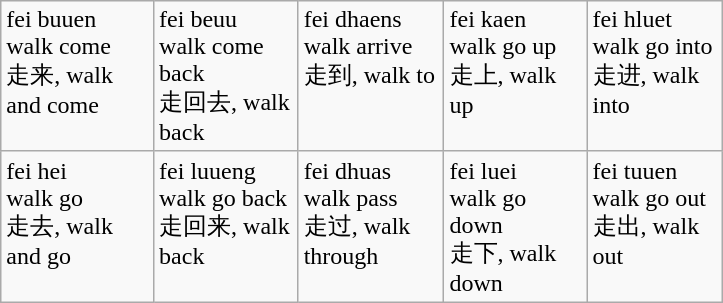<table class="wikitable" width="482">
<tr>
<td width="103" valign="top">fei     buuen<br>walk  come<br>走来, walk and come</td>
<td width="96" valign="top">fei     beuu<br>walk  come back<br>走回去, walk back</td>
<td width="96" valign="top">fei     dhaens<br>walk  arrive<br>走到, walk to</td>
<td width="96" valign="top">fei     kaen<br>walk  go up<br>走上, walk up</td>
<td width="90" valign="top">fei     hluet<br>walk  go into<br>走进, walk into</td>
</tr>
<tr>
<td width="103" valign="top">fei     hei<br>walk  go<br>走去, walk and go</td>
<td width="96" valign="top">fei     luueng<br>walk  go back<br>走回来, walk back</td>
<td width="96" valign="top">fei     dhuas<br>walk  pass<br>走过, walk through</td>
<td width="96" valign="top">fei     luei<br>walk  go down<br>走下, walk down</td>
<td width="90" valign="top">fei     tuuen<br>walk  go out<br>走出, walk out</td>
</tr>
</table>
